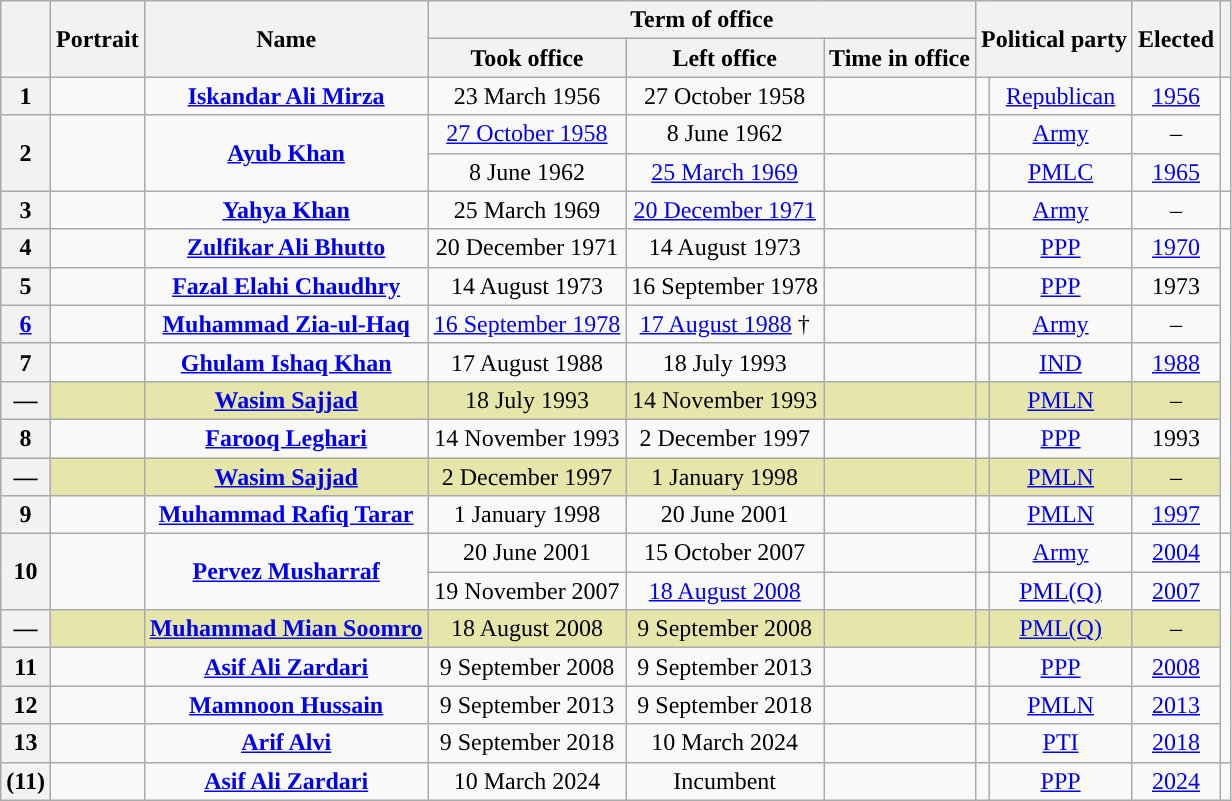<table class="wikitable" style="text-align:center;">
<tr>
<th rowspan="2"></th>
<th rowspan="2">Portrait</th>
<th rowspan="2">Name<br></th>
<th colspan="3">Term of office</th>
<th colspan="2" rowspan="2">Political party</th>
<th rowspan="2">Elected</th>
<th rowspan="2"></th>
</tr>
<tr>
<th>Took office</th>
<th>Left office</th>
<th>Time in office</th>
</tr>
<tr>
<th>1</th>
<td></td>
<td><strong><a href='#'>Iskandar Ali Mirza</a></strong><br></td>
<td>23 March 1956</td>
<td>27 October 1958</td>
<td></td>
<td style="background-color:"></td>
<td><a href='#'>Republican</a></td>
<td><a href='#'>1956</a></td>
<td rowspan="3"></td>
</tr>
<tr>
<th rowspan="2">2</th>
<td rowspan="2"></td>
<td rowspan="2"><strong><a href='#'>Ayub Khan</a></strong><br></td>
<td><a href='#'>27 October 1958</a></td>
<td>8 June 1962</td>
<td></td>
<td style="background-color:"></td>
<td><a href='#'>Army</a></td>
<td>–</td>
</tr>
<tr>
<td>8 June 1962</td>
<td><a href='#'>25 March 1969</a></td>
<td></td>
<td style="background-color:"></td>
<td><a href='#'>PMLC</a></td>
<td><a href='#'>1965</a></td>
</tr>
<tr>
<th>3</th>
<td></td>
<td><strong><a href='#'>Yahya Khan</a></strong><br></td>
<td>25 March 1969</td>
<td><a href='#'>20 December 1971</a></td>
<td></td>
<td style="background-color:"></td>
<td><a href='#'>Army</a></td>
<td>–</td>
<td></td>
</tr>
<tr>
<th>4</th>
<td></td>
<td><strong><a href='#'>Zulfikar Ali Bhutto</a></strong><br></td>
<td>20 December 1971</td>
<td>14 August 1973</td>
<td></td>
<td style="background-color:"></td>
<td><a href='#'>PPP</a></td>
<td><a href='#'>1970</a></td>
<td rowspan="8"></td>
</tr>
<tr>
<th>5</th>
<td></td>
<td><strong><a href='#'>Fazal Elahi Chaudhry</a></strong><br></td>
<td>14 August 1973</td>
<td>16 September 1978</td>
<td></td>
<td style="background-color:"></td>
<td><a href='#'>PPP</a></td>
<td>1973</td>
</tr>
<tr>
<th><a href='#'>6</a></th>
<td></td>
<td><strong><a href='#'>Muhammad Zia-ul-Haq</a></strong><br></td>
<td><a href='#'>16 September 1978</a></td>
<td><a href='#'>17 August 1988</a> †</td>
<td></td>
<td style="background-color:"></td>
<td><a href='#'>Army</a></td>
<td>–</td>
</tr>
<tr>
<th>7</th>
<td></td>
<td><strong><a href='#'>Ghulam Ishaq Khan</a></strong><br></td>
<td>17 August 1988</td>
<td>18 July 1993</td>
<td></td>
<td style="background-color:"></td>
<td><a href='#'>IND</a></td>
<td><a href='#'>1988</a></td>
</tr>
<tr style="background:#e6e6aa;">
<th>—</th>
<td></td>
<td><strong><a href='#'>Wasim Sajjad</a></strong><br></td>
<td>18 July 1993</td>
<td>14 November 1993</td>
<td></td>
<td style="background-color:"></td>
<td><a href='#'>PMLN</a></td>
<td>–</td>
</tr>
<tr>
<th>8</th>
<td></td>
<td><strong><a href='#'>Farooq Leghari</a></strong><br></td>
<td>14 November 1993</td>
<td>2 December 1997</td>
<td></td>
<td style="background-color:"></td>
<td><a href='#'>PPP</a></td>
<td>1993</td>
</tr>
<tr style="background:#e6e6aa;">
<th>—</th>
<td></td>
<td><strong><a href='#'>Wasim Sajjad</a></strong><br></td>
<td>2 December 1997</td>
<td>1 January 1998</td>
<td></td>
<td style="background-color:"></td>
<td><a href='#'>PMLN</a></td>
<td>–</td>
</tr>
<tr>
<th>9</th>
<td></td>
<td><strong><a href='#'>Muhammad Rafiq Tarar</a></strong><br></td>
<td>1 January 1998</td>
<td>20 June 2001</td>
<td></td>
<td style="background-color:"></td>
<td><a href='#'>PMLN</a></td>
<td><a href='#'>1997</a></td>
</tr>
<tr>
<th rowspan="2">10</th>
<td rowspan="2"></td>
<td rowspan="2"><strong><a href='#'>Pervez Musharraf</a></strong><br></td>
<td>20 June 2001</td>
<td>15 October 2007</td>
<td></td>
<td style="background-color:"></td>
<td><a href='#'>Army</a></td>
<td><a href='#'>2004</a></td>
<td></td>
</tr>
<tr>
<td>19 November 2007</td>
<td><a href='#'>18 August 2008</a></td>
<td></td>
<td style="background-color:"></td>
<td><a href='#'>PML(Q)</a></td>
<td><a href='#'>2007</a></td>
<td rowspan="5"></td>
</tr>
<tr style="background:#e6e6aa;">
<th>—</th>
<td></td>
<td><strong><a href='#'>Muhammad Mian Soomro</a></strong><br></td>
<td>18 August 2008</td>
<td>9 September 2008</td>
<td></td>
<td style="background-color:"></td>
<td><a href='#'>PML(Q)</a></td>
<td>–</td>
</tr>
<tr>
<th>11</th>
<td></td>
<td><strong><a href='#'>Asif Ali Zardari</a></strong><br></td>
<td>9 September 2008</td>
<td>9 September 2013</td>
<td></td>
<td style="background-color:"></td>
<td><a href='#'>PPP</a></td>
<td><a href='#'>2008</a></td>
</tr>
<tr>
<th>12</th>
<td></td>
<td><strong><a href='#'>Mamnoon Hussain</a></strong><br></td>
<td>9 September 2013</td>
<td>9 September 2018</td>
<td></td>
<td style="background-color:"></td>
<td><a href='#'>PMLN</a></td>
<td><a href='#'>2013</a></td>
</tr>
<tr>
<th>13</th>
<td></td>
<td><strong><a href='#'>Arif Alvi</a></strong><br></td>
<td>9 September 2018</td>
<td>10 March 2024</td>
<td></td>
<td style="background-color:"></td>
<td><a href='#'>PTI</a></td>
<td><a href='#'>2018</a></td>
</tr>
<tr>
<th>(11)</th>
<td></td>
<td><strong><a href='#'>Asif Ali Zardari</a></strong><br></td>
<td>10 March 2024</td>
<td>Incumbent</td>
<td></td>
<td style="background-color:"></td>
<td><a href='#'>PPP</a></td>
<td><a href='#'>2024</a></td>
<td></td>
</tr>
</table>
